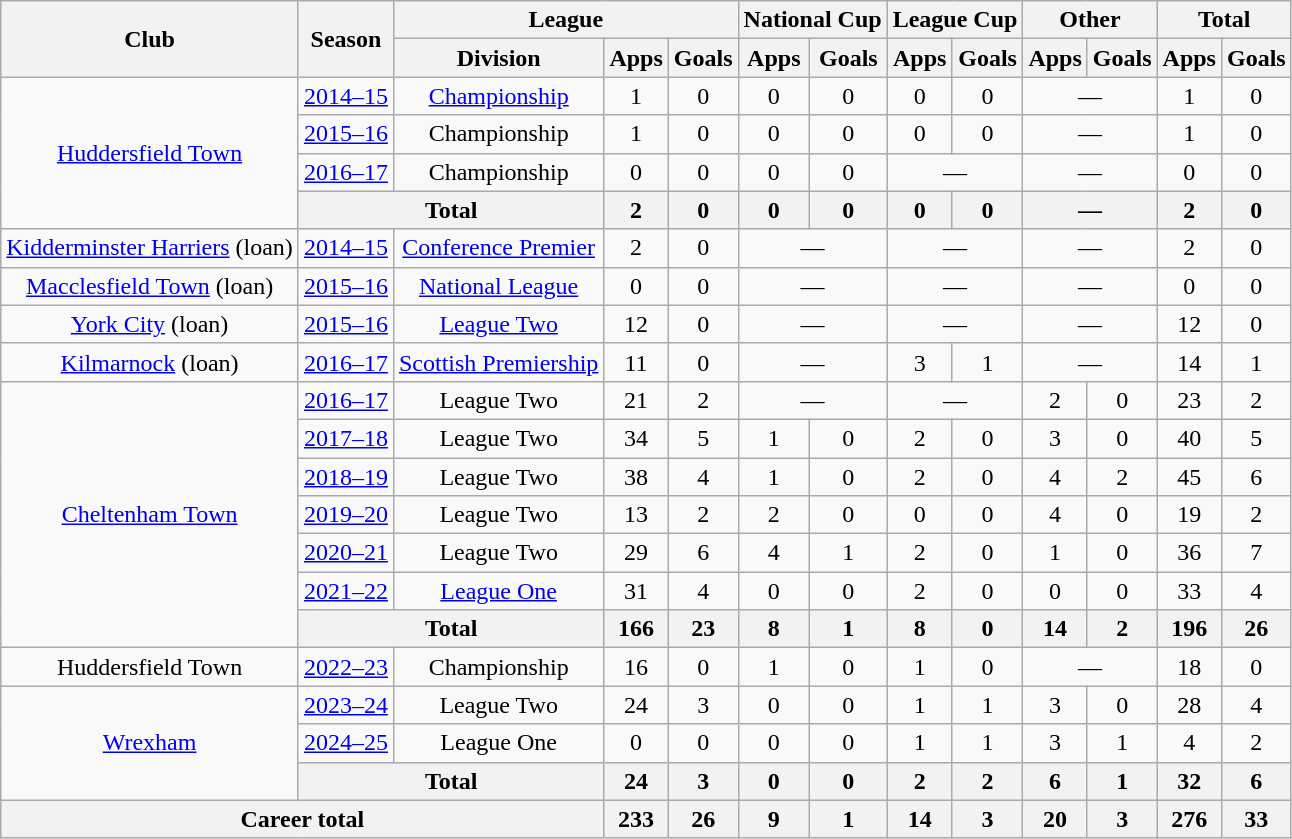<table class="wikitable" style="text-align: center;">
<tr>
<th rowspan="2">Club</th>
<th rowspan="2">Season</th>
<th colspan="3">League</th>
<th colspan="2">National Cup</th>
<th colspan="2">League Cup</th>
<th colspan="2">Other</th>
<th colspan="2">Total</th>
</tr>
<tr>
<th>Division</th>
<th>Apps</th>
<th>Goals</th>
<th>Apps</th>
<th>Goals</th>
<th>Apps</th>
<th>Goals</th>
<th>Apps</th>
<th>Goals</th>
<th>Apps</th>
<th>Goals</th>
</tr>
<tr>
<td rowspan="4"><a href='#'>Huddersfield Town</a></td>
<td><a href='#'>2014–15</a></td>
<td><a href='#'>Championship</a></td>
<td>1</td>
<td>0</td>
<td>0</td>
<td>0</td>
<td>0</td>
<td>0</td>
<td colspan="2">—</td>
<td>1</td>
<td>0</td>
</tr>
<tr>
<td><a href='#'>2015–16</a></td>
<td>Championship</td>
<td>1</td>
<td>0</td>
<td>0</td>
<td>0</td>
<td>0</td>
<td>0</td>
<td colspan="2">—</td>
<td>1</td>
<td>0</td>
</tr>
<tr>
<td><a href='#'>2016–17</a></td>
<td>Championship</td>
<td>0</td>
<td>0</td>
<td>0</td>
<td>0</td>
<td colspan="2">—</td>
<td colspan="2">—</td>
<td>0</td>
<td>0</td>
</tr>
<tr>
<th colspan="2">Total</th>
<th>2</th>
<th>0</th>
<th>0</th>
<th>0</th>
<th>0</th>
<th>0</th>
<th colspan="2">—</th>
<th>2</th>
<th>0</th>
</tr>
<tr>
<td><a href='#'>Kidderminster Harriers</a> (loan)</td>
<td><a href='#'>2014–15</a></td>
<td><a href='#'>Conference Premier</a></td>
<td>2</td>
<td>0</td>
<td colspan="2">—</td>
<td colspan="2">—</td>
<td colspan="2">—</td>
<td>2</td>
<td>0</td>
</tr>
<tr>
<td><a href='#'>Macclesfield Town</a> (loan)</td>
<td><a href='#'>2015–16</a></td>
<td><a href='#'>National League</a></td>
<td>0</td>
<td>0</td>
<td colspan="2">—</td>
<td colspan="2">—</td>
<td colspan="2">—</td>
<td>0</td>
<td>0</td>
</tr>
<tr>
<td><a href='#'>York City</a> (loan)</td>
<td><a href='#'>2015–16</a></td>
<td><a href='#'>League Two</a></td>
<td>12</td>
<td>0</td>
<td colspan="2">—</td>
<td colspan="2">—</td>
<td colspan="2">—</td>
<td>12</td>
<td>0</td>
</tr>
<tr>
<td><a href='#'>Kilmarnock</a> (loan)</td>
<td><a href='#'>2016–17</a></td>
<td><a href='#'>Scottish Premiership</a></td>
<td>11</td>
<td>0</td>
<td colspan="2">—</td>
<td>3</td>
<td>1</td>
<td colspan="2">—</td>
<td>14</td>
<td>1</td>
</tr>
<tr>
<td rowspan="7"><a href='#'>Cheltenham Town</a></td>
<td><a href='#'>2016–17</a></td>
<td>League Two</td>
<td>21</td>
<td>2</td>
<td colspan="2">—</td>
<td colspan="2">—</td>
<td>2</td>
<td>0</td>
<td>23</td>
<td>2</td>
</tr>
<tr>
<td><a href='#'>2017–18</a></td>
<td>League Two</td>
<td>34</td>
<td>5</td>
<td>1</td>
<td>0</td>
<td>2</td>
<td>0</td>
<td>3</td>
<td>0</td>
<td>40</td>
<td>5</td>
</tr>
<tr>
<td><a href='#'>2018–19</a></td>
<td>League Two</td>
<td>38</td>
<td>4</td>
<td>1</td>
<td>0</td>
<td>2</td>
<td>0</td>
<td>4</td>
<td>2</td>
<td>45</td>
<td>6</td>
</tr>
<tr>
<td><a href='#'>2019–20</a></td>
<td>League Two</td>
<td>13</td>
<td>2</td>
<td>2</td>
<td>0</td>
<td>0</td>
<td>0</td>
<td>4</td>
<td>0</td>
<td>19</td>
<td>2</td>
</tr>
<tr>
<td><a href='#'>2020–21</a></td>
<td>League Two</td>
<td>29</td>
<td>6</td>
<td>4</td>
<td>1</td>
<td>2</td>
<td>0</td>
<td>1</td>
<td>0</td>
<td>36</td>
<td>7</td>
</tr>
<tr>
<td><a href='#'>2021–22</a></td>
<td><a href='#'>League One</a></td>
<td>31</td>
<td>4</td>
<td>0</td>
<td>0</td>
<td>2</td>
<td>0</td>
<td>0</td>
<td>0</td>
<td>33</td>
<td>4</td>
</tr>
<tr>
<th colspan="2">Total</th>
<th>166</th>
<th>23</th>
<th>8</th>
<th>1</th>
<th>8</th>
<th>0</th>
<th>14</th>
<th>2</th>
<th>196</th>
<th>26</th>
</tr>
<tr>
<td>Huddersfield Town</td>
<td><a href='#'>2022–23</a></td>
<td>Championship</td>
<td>16</td>
<td>0</td>
<td>1</td>
<td>0</td>
<td>1</td>
<td>0</td>
<td colspan="2">—</td>
<td>18</td>
<td>0</td>
</tr>
<tr>
<td rowspan="3"><a href='#'>Wrexham</a></td>
<td><a href='#'>2023–24</a></td>
<td>League Two</td>
<td>24</td>
<td>3</td>
<td>0</td>
<td>0</td>
<td>1</td>
<td>1</td>
<td>3</td>
<td>0</td>
<td>28</td>
<td>4</td>
</tr>
<tr>
<td><a href='#'>2024–25</a></td>
<td>League One</td>
<td>0</td>
<td>0</td>
<td>0</td>
<td>0</td>
<td>1</td>
<td>1</td>
<td>3</td>
<td>1</td>
<td>4</td>
<td>2</td>
</tr>
<tr>
<th colspan="2">Total</th>
<th>24</th>
<th>3</th>
<th>0</th>
<th>0</th>
<th>2</th>
<th>2</th>
<th>6</th>
<th>1</th>
<th>32</th>
<th>6</th>
</tr>
<tr>
<th colspan="3">Career total</th>
<th>233</th>
<th>26</th>
<th>9</th>
<th>1</th>
<th>14</th>
<th>3</th>
<th>20</th>
<th>3</th>
<th>276</th>
<th>33</th>
</tr>
</table>
